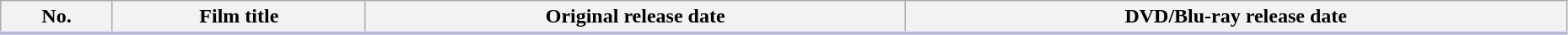<table class="wikitable" width="98%" style="background:#FFF;">
<tr style="border-bottom:3px solid #CCF">
<th>No.</th>
<th>Film title</th>
<th>Original release date</th>
<th>DVD/Blu-ray release date</th>
</tr>
<tr>
</tr>
</table>
